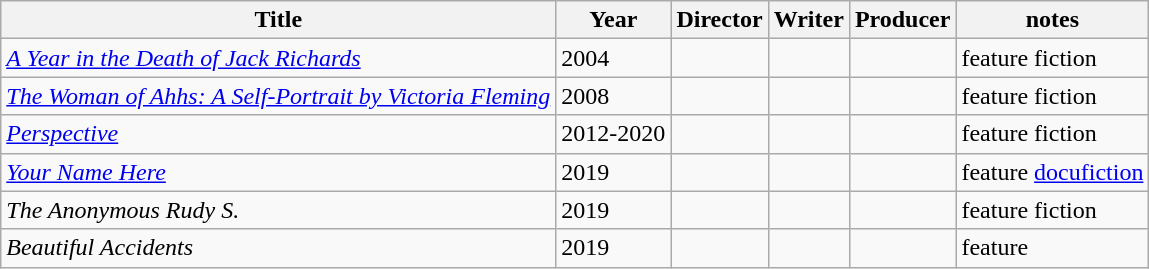<table class="wikitable">
<tr>
<th>Title</th>
<th>Year</th>
<th>Director</th>
<th>Writer</th>
<th>Producer</th>
<th>notes</th>
</tr>
<tr>
<td><em><a href='#'>A Year in the Death of Jack Richards</a></em></td>
<td>2004</td>
<td></td>
<td></td>
<td></td>
<td>feature fiction</td>
</tr>
<tr>
<td><em><a href='#'>The Woman of Ahhs: A Self-Portrait by Victoria Fleming</a></em></td>
<td>2008</td>
<td></td>
<td></td>
<td></td>
<td>feature fiction</td>
</tr>
<tr>
<td><em><a href='#'>Perspective</a></em></td>
<td>2012-2020</td>
<td></td>
<td></td>
<td></td>
<td>feature fiction</td>
</tr>
<tr>
<td><em><a href='#'>Your Name Here</a></em></td>
<td>2019</td>
<td></td>
<td></td>
<td></td>
<td>feature <a href='#'>docufiction</a></td>
</tr>
<tr>
<td><em>The Anonymous Rudy S.</em></td>
<td>2019</td>
<td></td>
<td></td>
<td></td>
<td>feature fiction</td>
</tr>
<tr>
<td><em>Beautiful Accidents</em></td>
<td>2019</td>
<td></td>
<td></td>
<td></td>
<td>feature</td>
</tr>
</table>
